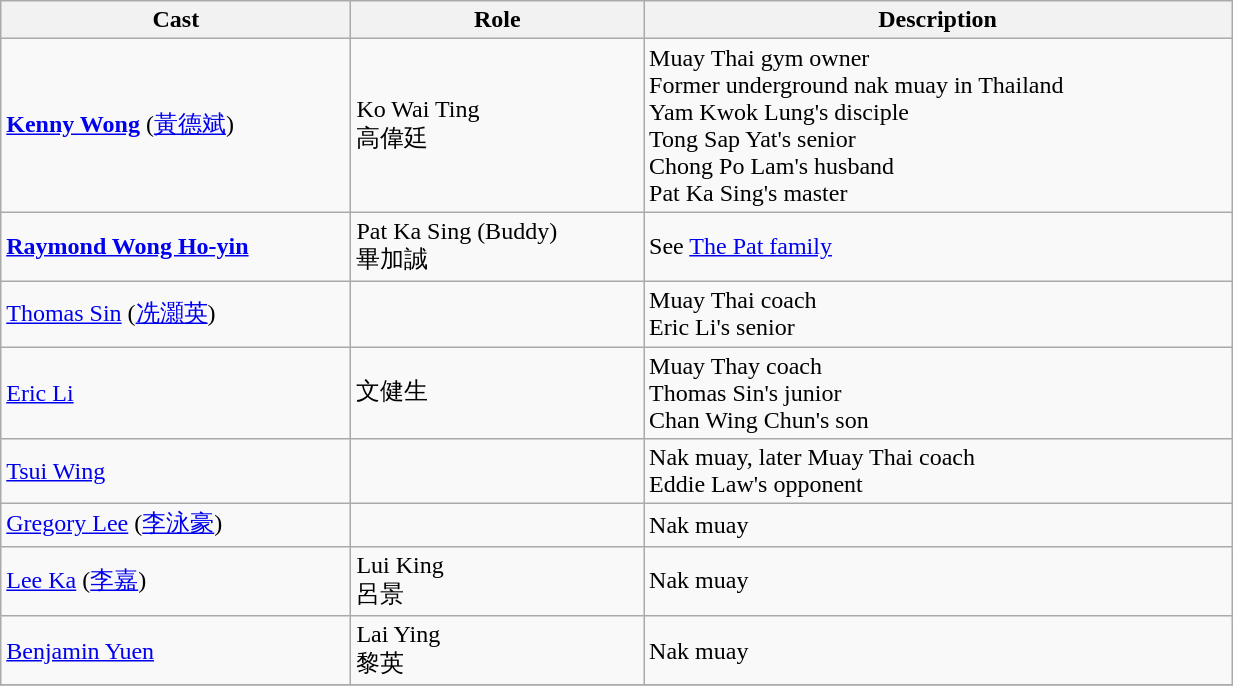<table class="wikitable" width="65%">
<tr>
<th>Cast</th>
<th>Role</th>
<th>Description</th>
</tr>
<tr>
<td><strong><a href='#'>Kenny Wong</a></strong> (<a href='#'>黃德斌</a>)</td>
<td>Ko Wai Ting<br>高偉廷</td>
<td>Muay Thai gym owner<br>Former underground nak muay in Thailand<br>Yam Kwok Lung's disciple<br>Tong Sap Yat's senior<br>Chong Po Lam's husband<br>Pat Ka Sing's master<br></td>
</tr>
<tr>
<td><strong><a href='#'>Raymond Wong Ho-yin</a></strong></td>
<td>Pat Ka Sing (Buddy)<br>畢加誠</td>
<td>See <a href='#'>The Pat family</a></td>
</tr>
<tr>
<td><a href='#'>Thomas Sin</a> (<a href='#'>冼灝英</a>)</td>
<td></td>
<td>Muay Thai coach<br>Eric Li's senior</td>
</tr>
<tr>
<td><a href='#'>Eric Li</a></td>
<td>文健生</td>
<td>Muay Thay coach<br>Thomas Sin's junior<br>Chan Wing Chun's son</td>
</tr>
<tr>
<td><a href='#'>Tsui Wing</a></td>
<td></td>
<td>Nak muay, later Muay Thai coach<br>Eddie Law's opponent</td>
</tr>
<tr>
<td><a href='#'>Gregory Lee</a> (<a href='#'>李泳豪</a>)</td>
<td></td>
<td>Nak muay</td>
</tr>
<tr>
<td><a href='#'>Lee Ka</a> (<a href='#'>李嘉</a>)</td>
<td>Lui King<br>呂景</td>
<td>Nak muay</td>
</tr>
<tr>
<td><a href='#'>Benjamin Yuen</a></td>
<td>Lai Ying<br>黎英</td>
<td>Nak muay</td>
</tr>
<tr>
</tr>
</table>
